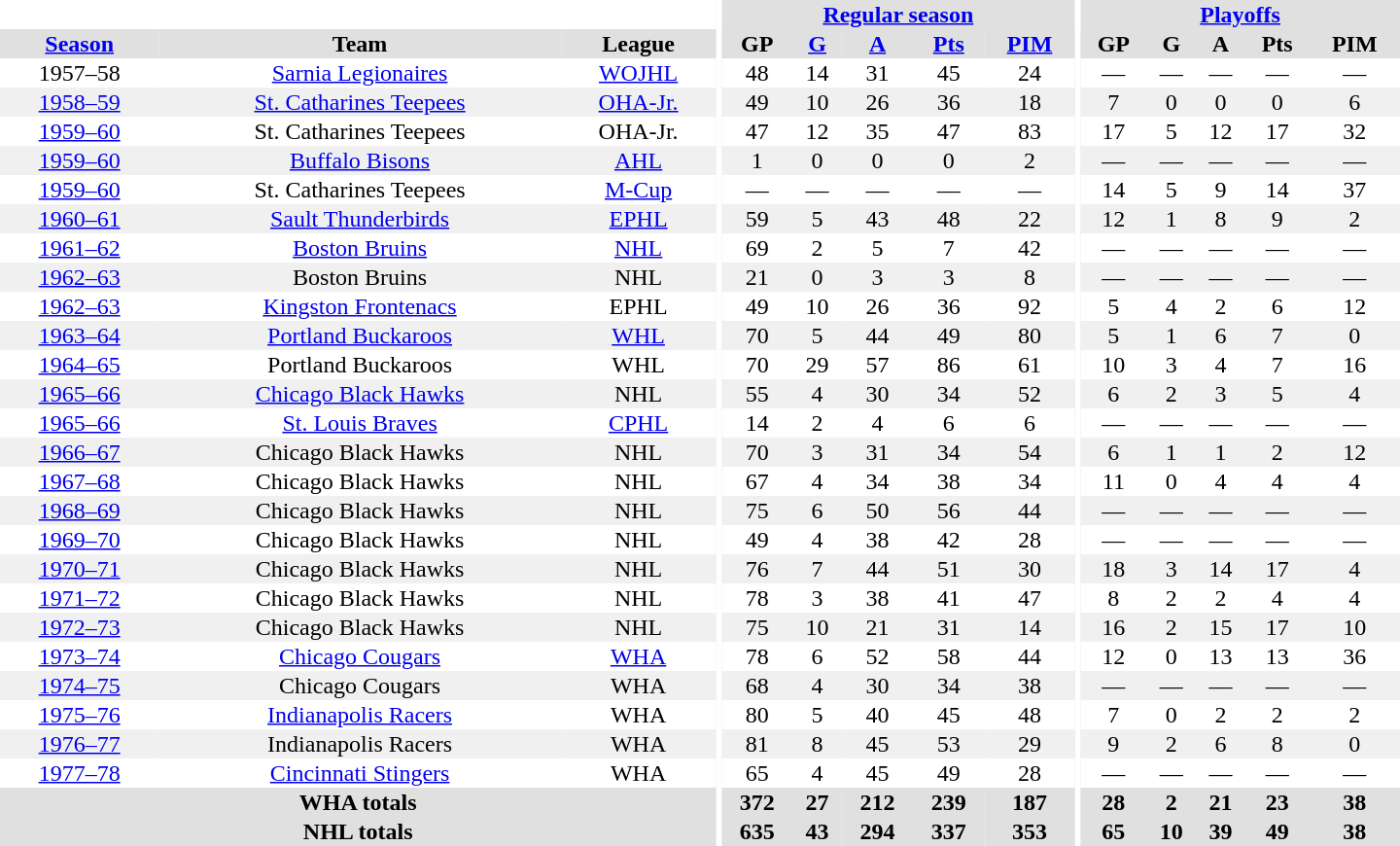<table border="0" cellpadding="1" cellspacing="0" style="text-align:center; width:60em">
<tr bgcolor="#e0e0e0">
<th colspan="3" bgcolor="#ffffff"></th>
<th rowspan="100" bgcolor="#ffffff"></th>
<th colspan="5"><a href='#'>Regular season</a></th>
<th rowspan="100" bgcolor="#ffffff"></th>
<th colspan="5"><a href='#'>Playoffs</a></th>
</tr>
<tr bgcolor="#e0e0e0">
<th><a href='#'>Season</a></th>
<th>Team</th>
<th>League</th>
<th>GP</th>
<th><a href='#'>G</a></th>
<th><a href='#'>A</a></th>
<th><a href='#'>Pts</a></th>
<th><a href='#'>PIM</a></th>
<th>GP</th>
<th>G</th>
<th>A</th>
<th>Pts</th>
<th>PIM</th>
</tr>
<tr>
<td>1957–58</td>
<td><a href='#'>Sarnia Legionaires</a></td>
<td><a href='#'>WOJHL</a></td>
<td>48</td>
<td>14</td>
<td>31</td>
<td>45</td>
<td>24</td>
<td>—</td>
<td>—</td>
<td>—</td>
<td>—</td>
<td>—</td>
</tr>
<tr bgcolor="#f0f0f0">
<td><a href='#'>1958–59</a></td>
<td><a href='#'>St. Catharines Teepees</a></td>
<td><a href='#'>OHA-Jr.</a></td>
<td>49</td>
<td>10</td>
<td>26</td>
<td>36</td>
<td>18</td>
<td>7</td>
<td>0</td>
<td>0</td>
<td>0</td>
<td>6</td>
</tr>
<tr>
<td><a href='#'>1959–60</a></td>
<td>St. Catharines Teepees</td>
<td>OHA-Jr.</td>
<td>47</td>
<td>12</td>
<td>35</td>
<td>47</td>
<td>83</td>
<td>17</td>
<td>5</td>
<td>12</td>
<td>17</td>
<td>32</td>
</tr>
<tr bgcolor="#f0f0f0">
<td><a href='#'>1959–60</a></td>
<td><a href='#'>Buffalo Bisons</a></td>
<td><a href='#'>AHL</a></td>
<td>1</td>
<td>0</td>
<td>0</td>
<td>0</td>
<td>2</td>
<td>—</td>
<td>—</td>
<td>—</td>
<td>—</td>
<td>—</td>
</tr>
<tr>
<td><a href='#'>1959–60</a></td>
<td>St. Catharines Teepees</td>
<td><a href='#'>M-Cup</a></td>
<td>—</td>
<td>—</td>
<td>—</td>
<td>—</td>
<td>—</td>
<td>14</td>
<td>5</td>
<td>9</td>
<td>14</td>
<td>37</td>
</tr>
<tr bgcolor="#f0f0f0">
<td><a href='#'>1960–61</a></td>
<td><a href='#'>Sault Thunderbirds</a></td>
<td><a href='#'>EPHL</a></td>
<td>59</td>
<td>5</td>
<td>43</td>
<td>48</td>
<td>22</td>
<td>12</td>
<td>1</td>
<td>8</td>
<td>9</td>
<td>2</td>
</tr>
<tr>
<td><a href='#'>1961–62</a></td>
<td><a href='#'>Boston Bruins</a></td>
<td><a href='#'>NHL</a></td>
<td>69</td>
<td>2</td>
<td>5</td>
<td>7</td>
<td>42</td>
<td>—</td>
<td>—</td>
<td>—</td>
<td>—</td>
<td>—</td>
</tr>
<tr bgcolor="#f0f0f0">
<td><a href='#'>1962–63</a></td>
<td>Boston Bruins</td>
<td>NHL</td>
<td>21</td>
<td>0</td>
<td>3</td>
<td>3</td>
<td>8</td>
<td>—</td>
<td>—</td>
<td>—</td>
<td>—</td>
<td>—</td>
</tr>
<tr>
<td><a href='#'>1962–63</a></td>
<td><a href='#'>Kingston Frontenacs</a></td>
<td>EPHL</td>
<td>49</td>
<td>10</td>
<td>26</td>
<td>36</td>
<td>92</td>
<td>5</td>
<td>4</td>
<td>2</td>
<td>6</td>
<td>12</td>
</tr>
<tr bgcolor="#f0f0f0">
<td><a href='#'>1963–64</a></td>
<td><a href='#'>Portland Buckaroos</a></td>
<td><a href='#'>WHL</a></td>
<td>70</td>
<td>5</td>
<td>44</td>
<td>49</td>
<td>80</td>
<td>5</td>
<td>1</td>
<td>6</td>
<td>7</td>
<td>0</td>
</tr>
<tr>
<td><a href='#'>1964–65</a></td>
<td>Portland Buckaroos</td>
<td>WHL</td>
<td>70</td>
<td>29</td>
<td>57</td>
<td>86</td>
<td>61</td>
<td>10</td>
<td>3</td>
<td>4</td>
<td>7</td>
<td>16</td>
</tr>
<tr bgcolor="#f0f0f0">
<td><a href='#'>1965–66</a></td>
<td><a href='#'>Chicago Black Hawks</a></td>
<td>NHL</td>
<td>55</td>
<td>4</td>
<td>30</td>
<td>34</td>
<td>52</td>
<td>6</td>
<td>2</td>
<td>3</td>
<td>5</td>
<td>4</td>
</tr>
<tr>
<td><a href='#'>1965–66</a></td>
<td><a href='#'>St. Louis Braves</a></td>
<td><a href='#'>CPHL</a></td>
<td>14</td>
<td>2</td>
<td>4</td>
<td>6</td>
<td>6</td>
<td>—</td>
<td>—</td>
<td>—</td>
<td>—</td>
<td>—</td>
</tr>
<tr bgcolor="#f0f0f0">
<td><a href='#'>1966–67</a></td>
<td>Chicago Black Hawks</td>
<td>NHL</td>
<td>70</td>
<td>3</td>
<td>31</td>
<td>34</td>
<td>54</td>
<td>6</td>
<td>1</td>
<td>1</td>
<td>2</td>
<td>12</td>
</tr>
<tr>
<td><a href='#'>1967–68</a></td>
<td>Chicago Black Hawks</td>
<td>NHL</td>
<td>67</td>
<td>4</td>
<td>34</td>
<td>38</td>
<td>34</td>
<td>11</td>
<td>0</td>
<td>4</td>
<td>4</td>
<td>4</td>
</tr>
<tr bgcolor="#f0f0f0">
<td><a href='#'>1968–69</a></td>
<td>Chicago Black Hawks</td>
<td>NHL</td>
<td>75</td>
<td>6</td>
<td>50</td>
<td>56</td>
<td>44</td>
<td>—</td>
<td>—</td>
<td>—</td>
<td>—</td>
<td>—</td>
</tr>
<tr>
<td><a href='#'>1969–70</a></td>
<td>Chicago Black Hawks</td>
<td>NHL</td>
<td>49</td>
<td>4</td>
<td>38</td>
<td>42</td>
<td>28</td>
<td>—</td>
<td>—</td>
<td>—</td>
<td>—</td>
<td>—</td>
</tr>
<tr bgcolor="#f0f0f0">
<td><a href='#'>1970–71</a></td>
<td>Chicago Black Hawks</td>
<td>NHL</td>
<td>76</td>
<td>7</td>
<td>44</td>
<td>51</td>
<td>30</td>
<td>18</td>
<td>3</td>
<td>14</td>
<td>17</td>
<td>4</td>
</tr>
<tr>
<td><a href='#'>1971–72</a></td>
<td>Chicago Black Hawks</td>
<td>NHL</td>
<td>78</td>
<td>3</td>
<td>38</td>
<td>41</td>
<td>47</td>
<td>8</td>
<td>2</td>
<td>2</td>
<td>4</td>
<td>4</td>
</tr>
<tr bgcolor="#f0f0f0">
<td><a href='#'>1972–73</a></td>
<td>Chicago Black Hawks</td>
<td>NHL</td>
<td>75</td>
<td>10</td>
<td>21</td>
<td>31</td>
<td>14</td>
<td>16</td>
<td>2</td>
<td>15</td>
<td>17</td>
<td>10</td>
</tr>
<tr>
<td><a href='#'>1973–74</a></td>
<td><a href='#'>Chicago Cougars</a></td>
<td><a href='#'>WHA</a></td>
<td>78</td>
<td>6</td>
<td>52</td>
<td>58</td>
<td>44</td>
<td>12</td>
<td>0</td>
<td>13</td>
<td>13</td>
<td>36</td>
</tr>
<tr bgcolor="#f0f0f0">
<td><a href='#'>1974–75</a></td>
<td>Chicago Cougars</td>
<td>WHA</td>
<td>68</td>
<td>4</td>
<td>30</td>
<td>34</td>
<td>38</td>
<td>—</td>
<td>—</td>
<td>—</td>
<td>—</td>
<td>—</td>
</tr>
<tr>
<td><a href='#'>1975–76</a></td>
<td><a href='#'>Indianapolis Racers</a></td>
<td>WHA</td>
<td>80</td>
<td>5</td>
<td>40</td>
<td>45</td>
<td>48</td>
<td>7</td>
<td>0</td>
<td>2</td>
<td>2</td>
<td>2</td>
</tr>
<tr bgcolor="#f0f0f0">
<td><a href='#'>1976–77</a></td>
<td>Indianapolis Racers</td>
<td>WHA</td>
<td>81</td>
<td>8</td>
<td>45</td>
<td>53</td>
<td>29</td>
<td>9</td>
<td>2</td>
<td>6</td>
<td>8</td>
<td>0</td>
</tr>
<tr>
<td><a href='#'>1977–78</a></td>
<td><a href='#'>Cincinnati Stingers</a></td>
<td>WHA</td>
<td>65</td>
<td>4</td>
<td>45</td>
<td>49</td>
<td>28</td>
<td>—</td>
<td>—</td>
<td>—</td>
<td>—</td>
<td>—</td>
</tr>
<tr bgcolor="#e0e0e0">
<th colspan="3">WHA totals</th>
<th>372</th>
<th>27</th>
<th>212</th>
<th>239</th>
<th>187</th>
<th>28</th>
<th>2</th>
<th>21</th>
<th>23</th>
<th>38</th>
</tr>
<tr bgcolor="#e0e0e0">
<th colspan="3">NHL totals</th>
<th>635</th>
<th>43</th>
<th>294</th>
<th>337</th>
<th>353</th>
<th>65</th>
<th>10</th>
<th>39</th>
<th>49</th>
<th>38</th>
</tr>
</table>
